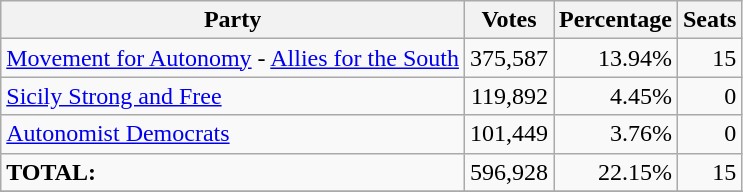<table class="wikitable" style="text-align:right">
<tr>
<th>Party</th>
<th>Votes</th>
<th>Percentage</th>
<th>Seats</th>
</tr>
<tr>
<td style="text-align:left;"><a href='#'>Movement for Autonomy</a> - <a href='#'>Allies for the South</a></td>
<td>375,587</td>
<td>13.94%</td>
<td>15</td>
</tr>
<tr>
<td style="text-align:left;"><a href='#'>Sicily Strong and Free</a></td>
<td>119,892</td>
<td>4.45%</td>
<td>0</td>
</tr>
<tr>
<td style="text-align:left;"><a href='#'>Autonomist Democrats</a></td>
<td>101,449</td>
<td>3.76%</td>
<td>0</td>
</tr>
<tr>
<td style="text-align:left;"><strong>TOTAL:</strong></td>
<td>596,928</td>
<td>22.15%</td>
<td>15</td>
</tr>
<tr>
</tr>
</table>
